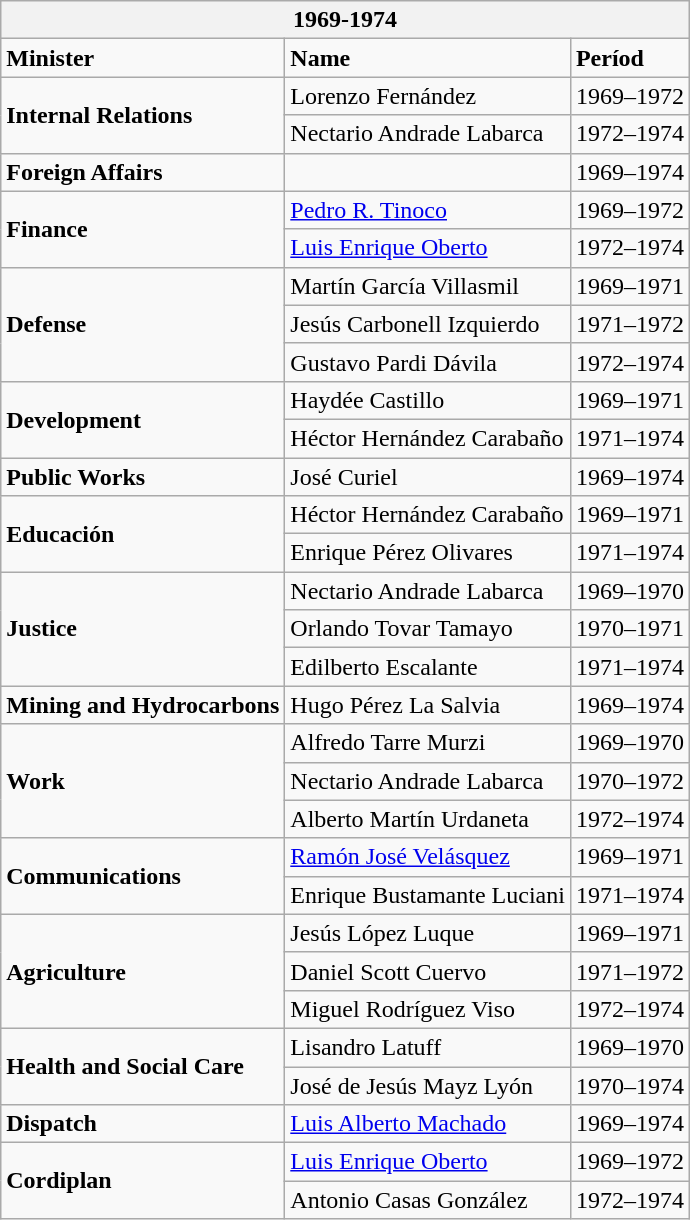<table class="wikitable">
<tr>
<th bgcolor="#dcdcdc" colspan=3>1969-1974 </th>
</tr>
<tr>
<td align="left"><strong>Minister</strong></td>
<td align="left"><strong>Name</strong></td>
<td align="left"><strong>Períod</strong></td>
</tr>
<tr>
<td rowspan="2" align="left"><strong>Internal Relations</strong></td>
<td align="left">Lorenzo Fernández</td>
<td align="left">1969–1972</td>
</tr>
<tr>
<td align="left">Nectario Andrade Labarca</td>
<td align="left">1972–1974</td>
</tr>
<tr>
<td align="left"><strong>Foreign Affairs</strong></td>
<td align="left"></td>
<td align="left">1969–1974</td>
</tr>
<tr>
<td rowspan="2" align="left"><strong>Finance</strong></td>
<td align="left"><a href='#'>Pedro R. Tinoco</a></td>
<td align="left">1969–1972</td>
</tr>
<tr>
<td align="left"><a href='#'>Luis Enrique Oberto</a></td>
<td align="left">1972–1974</td>
</tr>
<tr>
<td rowspan="3" align="left"><strong>Defense</strong></td>
<td align="left">Martín García Villasmil</td>
<td align="left">1969–1971</td>
</tr>
<tr>
<td align="left">Jesús Carbonell Izquierdo</td>
<td align="left">1971–1972</td>
</tr>
<tr>
<td align="left">Gustavo Pardi Dávila</td>
<td align="left">1972–1974</td>
</tr>
<tr>
<td rowspan="2" align="left"><strong>Development</strong></td>
<td align="left">Haydée Castillo</td>
<td align="left">1969–1971</td>
</tr>
<tr>
<td align="left">Héctor Hernández Carabaño</td>
<td align="left">1971–1974</td>
</tr>
<tr>
<td align="left"><strong>Public Works</strong></td>
<td align="left">José Curiel</td>
<td align="left">1969–1974</td>
</tr>
<tr>
<td rowspan="2" align="left"><strong>Educación</strong></td>
<td align="left">Héctor Hernández Carabaño</td>
<td align="left">1969–1971</td>
</tr>
<tr>
<td align="left">Enrique Pérez Olivares</td>
<td align="left">1971–1974</td>
</tr>
<tr>
<td rowspan="3" align="left"><strong>Justice</strong></td>
<td align="left">Nectario Andrade Labarca</td>
<td align="left">1969–1970</td>
</tr>
<tr>
<td align="left">Orlando Tovar Tamayo</td>
<td align="left">1970–1971</td>
</tr>
<tr>
<td align="left">Edilberto Escalante</td>
<td align="left">1971–1974</td>
</tr>
<tr>
<td align="left"><strong>Mining and Hydrocarbons</strong></td>
<td align="left">Hugo Pérez La Salvia</td>
<td align="left">1969–1974</td>
</tr>
<tr>
<td rowspan="3" align="left"><strong>Work</strong></td>
<td align="left">Alfredo Tarre Murzi</td>
<td align="left">1969–1970</td>
</tr>
<tr>
<td align="left">Nectario Andrade Labarca</td>
<td align="left">1970–1972</td>
</tr>
<tr>
<td align="left">Alberto Martín Urdaneta</td>
<td align="left">1972–1974</td>
</tr>
<tr>
<td rowspan="2" align="left"><strong>Communications</strong></td>
<td align="left"><a href='#'>Ramón José Velásquez</a></td>
<td align="left">1969–1971</td>
</tr>
<tr>
<td align="left">Enrique Bustamante Luciani</td>
<td align="left">1971–1974</td>
</tr>
<tr>
<td rowspan="3" align="left"><strong>Agriculture</strong></td>
<td align="left">Jesús López Luque</td>
<td align="left">1969–1971</td>
</tr>
<tr>
<td align="left">Daniel Scott Cuervo</td>
<td align="left">1971–1972</td>
</tr>
<tr>
<td align="left">Miguel Rodríguez Viso</td>
<td align="left">1972–1974</td>
</tr>
<tr>
<td rowspan="2" align="left"><strong>Health and Social Care</strong></td>
<td align="left">Lisandro Latuff</td>
<td align="left">1969–1970</td>
</tr>
<tr>
<td align="left">José de Jesús Mayz Lyón</td>
<td align="left">1970–1974</td>
</tr>
<tr>
<td align="left"><strong>Dispatch</strong></td>
<td align="left"><a href='#'>Luis Alberto Machado</a></td>
<td align="left">1969–1974</td>
</tr>
<tr>
<td rowspan="2" align="left"><strong>Cordiplan</strong></td>
<td align="left"><a href='#'>Luis Enrique Oberto</a></td>
<td align="left">1969–1972</td>
</tr>
<tr>
<td align="left">Antonio Casas González</td>
<td align="left">1972–1974</td>
</tr>
</table>
